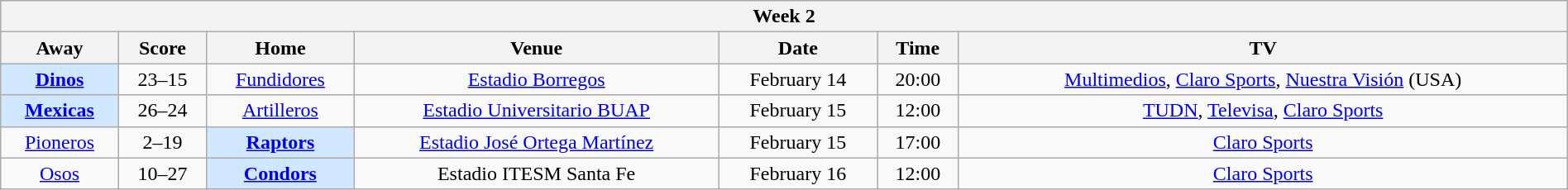<table class="wikitable mw-collapsible mw-collapsed" style="width:100%;">
<tr>
<th colspan="8">Week 2</th>
</tr>
<tr>
<th>Away</th>
<th>Score</th>
<th>Home</th>
<th>Venue</th>
<th>Date</th>
<th>Time</th>
<th>TV</th>
</tr>
<tr align="center">
<td bgcolor="#D0E7FF"><strong><a href='#'>Dinos</a></strong></td>
<td>23–15</td>
<td><a href='#'>Fundidores</a></td>
<td><a href='#'>Estadio Borregos</a></td>
<td>February 14</td>
<td>20:00</td>
<td><a href='#'>Multimedios</a>, <a href='#'>Claro Sports</a>, <a href='#'>Nuestra Visión</a> (USA)</td>
</tr>
<tr align="center">
<td bgcolor="#D0E7FF"><strong><a href='#'>Mexicas</a></strong></td>
<td>26–24</td>
<td><a href='#'>Artilleros</a></td>
<td><a href='#'>Estadio Universitario BUAP</a></td>
<td>February 15</td>
<td>12:00</td>
<td><a href='#'>TUDN</a>, <a href='#'>Televisa</a>, <a href='#'>Claro Sports</a></td>
</tr>
<tr align="center">
<td><a href='#'>Pioneros</a></td>
<td>2–19</td>
<td bgcolor="#D0E7FF"><strong><a href='#'>Raptors</a></strong></td>
<td><a href='#'>Estadio José Ortega Martínez</a></td>
<td>February 15</td>
<td>17:00</td>
<td><a href='#'>Claro Sports</a></td>
</tr>
<tr align="center">
<td><a href='#'>Osos</a></td>
<td>10–27</td>
<td bgcolor="#D0E7FF"><strong><a href='#'>Condors</a></strong></td>
<td>Estadio ITESM Santa Fe</td>
<td>February 16</td>
<td>12:00</td>
<td><a href='#'>Claro Sports</a></td>
</tr>
</table>
